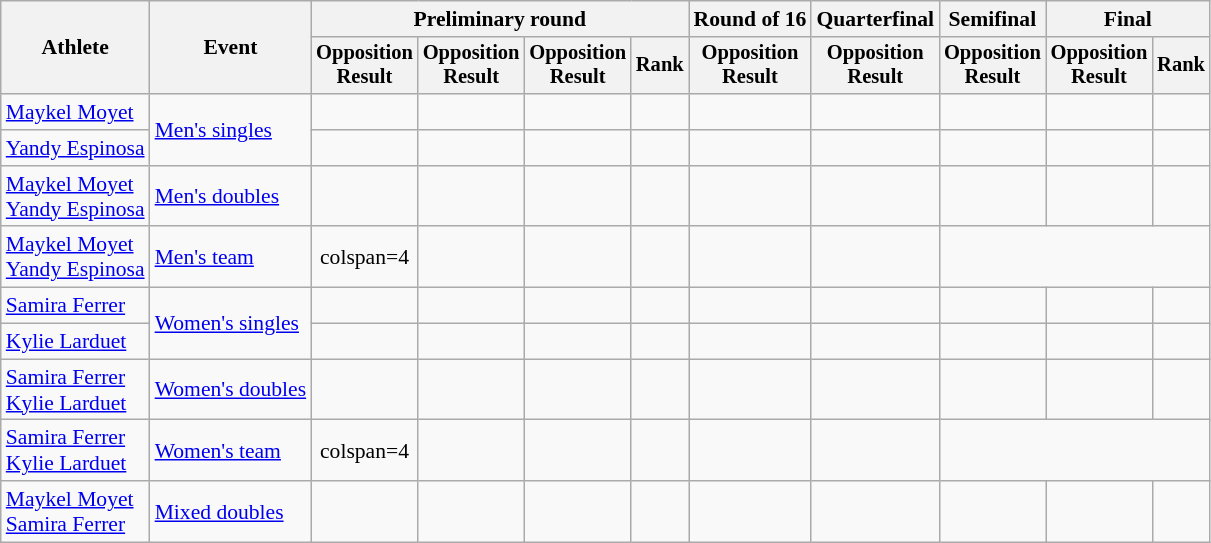<table class="wikitable" style="font-size:90%;text-align:center">
<tr>
<th rowspan=2>Athlete</th>
<th rowspan=2>Event</th>
<th colspan=4>Preliminary round</th>
<th>Round of 16</th>
<th>Quarterfinal</th>
<th>Semifinal</th>
<th colspan=2>Final</th>
</tr>
<tr style=font-size:95%>
<th>Opposition<br>Result</th>
<th>Opposition<br>Result</th>
<th>Opposition<br>Result</th>
<th>Rank</th>
<th>Opposition<br>Result</th>
<th>Opposition<br>Result</th>
<th>Opposition<br>Result</th>
<th>Opposition<br>Result</th>
<th>Rank</th>
</tr>
<tr>
<td style="text-align:left"><a href='#'>Maykel Moyet</a></td>
<td style="text-align:left" rowspan=2><a href='#'>Men's singles</a></td>
<td></td>
<td></td>
<td></td>
<td></td>
<td></td>
<td></td>
<td></td>
<td></td>
<td></td>
</tr>
<tr>
<td style="text-align:left"><a href='#'>Yandy Espinosa</a></td>
<td></td>
<td></td>
<td></td>
<td></td>
<td></td>
<td></td>
<td></td>
<td></td>
<td></td>
</tr>
<tr>
<td style="text-align:left"><a href='#'>Maykel Moyet</a><br><a href='#'>Yandy Espinosa</a></td>
<td style="text-align:left"><a href='#'>Men's doubles</a></td>
<td></td>
<td></td>
<td></td>
<td></td>
<td></td>
<td></td>
<td></td>
<td></td>
<td></td>
</tr>
<tr>
<td style="text-align:left"><a href='#'>Maykel Moyet</a><br><a href='#'>Yandy Espinosa</a></td>
<td style="text-align:left"><a href='#'>Men's team</a></td>
<td>colspan=4 </td>
<td></td>
<td></td>
<td></td>
<td></td>
<td></td>
</tr>
<tr>
<td style="text-align:left"><a href='#'>Samira Ferrer</a></td>
<td style="text-align:left" rowspan=2><a href='#'>Women's singles</a></td>
<td></td>
<td></td>
<td></td>
<td></td>
<td></td>
<td></td>
<td></td>
<td></td>
<td></td>
</tr>
<tr>
<td style="text-align:left"><a href='#'>Kylie Larduet</a></td>
<td></td>
<td></td>
<td></td>
<td></td>
<td></td>
<td></td>
<td></td>
<td></td>
<td></td>
</tr>
<tr>
<td style="text-align:left"><a href='#'>Samira Ferrer</a><br><a href='#'>Kylie Larduet</a></td>
<td style="text-align:left"><a href='#'>Women's doubles</a></td>
<td></td>
<td></td>
<td></td>
<td></td>
<td></td>
<td></td>
<td></td>
<td></td>
<td></td>
</tr>
<tr>
<td style="text-align:left"><a href='#'>Samira Ferrer</a><br><a href='#'>Kylie Larduet</a></td>
<td style="text-align:left"><a href='#'>Women's team</a></td>
<td>colspan=4 </td>
<td></td>
<td></td>
<td></td>
<td></td>
<td></td>
</tr>
<tr>
<td style="text-align:left"><a href='#'>Maykel Moyet</a><br><a href='#'>Samira Ferrer</a></td>
<td style="text-align:left"><a href='#'>Mixed doubles</a></td>
<td></td>
<td></td>
<td></td>
<td></td>
<td></td>
<td></td>
<td></td>
<td></td>
<td></td>
</tr>
</table>
